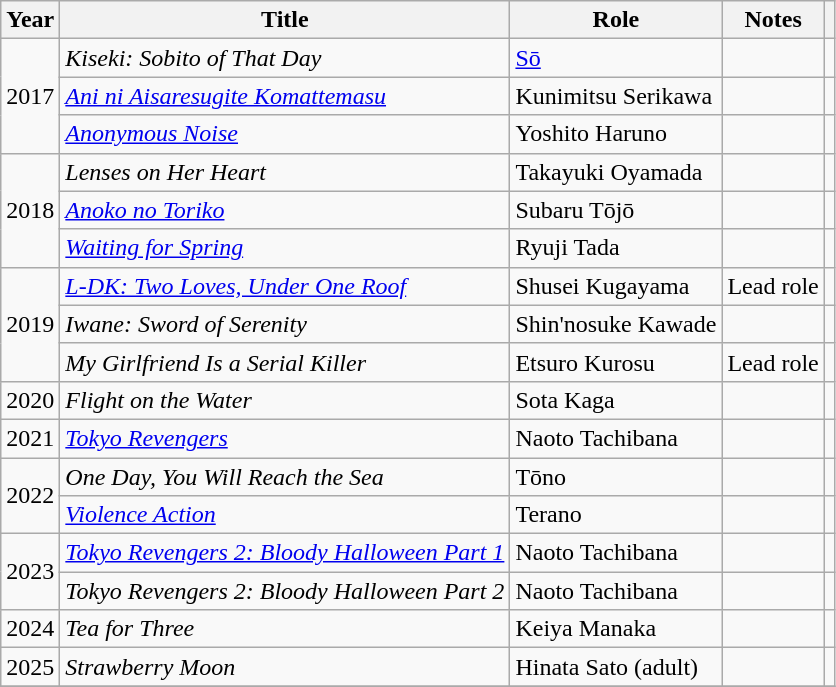<table class="wikitable sortable">
<tr>
<th>Year</th>
<th>Title</th>
<th>Role</th>
<th class="unsortable">Notes</th>
<th class="unsortable"></th>
</tr>
<tr>
<td rowspan="3">2017</td>
<td><em>Kiseki: Sobito of That Day</em></td>
<td><a href='#'>Sō</a></td>
<td></td>
<td></td>
</tr>
<tr>
<td><em><a href='#'>Ani ni Aisaresugite Komattemasu</a></em></td>
<td>Kunimitsu Serikawa</td>
<td></td>
<td></td>
</tr>
<tr>
<td><em><a href='#'>Anonymous Noise</a></em></td>
<td>Yoshito Haruno</td>
<td></td>
<td></td>
</tr>
<tr>
<td rowspan="3">2018</td>
<td><em>Lenses on Her Heart</em></td>
<td>Takayuki Oyamada</td>
<td></td>
<td></td>
</tr>
<tr>
<td><em><a href='#'>Anoko no Toriko</a></em></td>
<td>Subaru Tōjō</td>
<td></td>
<td></td>
</tr>
<tr>
<td><em><a href='#'>Waiting for Spring</a></em></td>
<td>Ryuji Tada</td>
<td></td>
<td></td>
</tr>
<tr>
<td rowspan="3">2019</td>
<td><em><a href='#'>L-DK: Two Loves, Under One Roof</a></em></td>
<td>Shusei Kugayama</td>
<td>Lead role</td>
<td></td>
</tr>
<tr>
<td><em>Iwane: Sword of Serenity</em></td>
<td>Shin'nosuke Kawade</td>
<td></td>
<td></td>
</tr>
<tr>
<td><em>My Girlfriend Is a Serial Killer</em></td>
<td>Etsuro Kurosu</td>
<td>Lead role</td>
<td></td>
</tr>
<tr>
<td>2020</td>
<td><em>Flight on the Water</em></td>
<td>Sota Kaga</td>
<td></td>
<td></td>
</tr>
<tr>
<td>2021</td>
<td><em><a href='#'>Tokyo Revengers</a></em></td>
<td>Naoto Tachibana</td>
<td></td>
<td></td>
</tr>
<tr>
<td rowspan="2">2022</td>
<td><em>One Day, You Will Reach the Sea</em></td>
<td>Tōno</td>
<td></td>
<td></td>
</tr>
<tr>
<td><em><a href='#'>Violence Action</a></em></td>
<td>Terano</td>
<td></td>
<td></td>
</tr>
<tr>
<td rowspan="2">2023</td>
<td><em><a href='#'>Tokyo Revengers 2: Bloody Halloween Part 1</a></em></td>
<td>Naoto Tachibana</td>
<td></td>
<td></td>
</tr>
<tr>
<td><em>Tokyo Revengers 2: Bloody Halloween Part 2</em></td>
<td>Naoto Tachibana</td>
<td></td>
<td></td>
</tr>
<tr>
<td>2024</td>
<td><em>Tea for Three</em></td>
<td>Keiya Manaka</td>
<td></td>
<td></td>
</tr>
<tr>
<td>2025</td>
<td><em>Strawberry Moon</em></td>
<td>Hinata Sato (adult)</td>
<td></td>
<td></td>
</tr>
<tr>
</tr>
</table>
